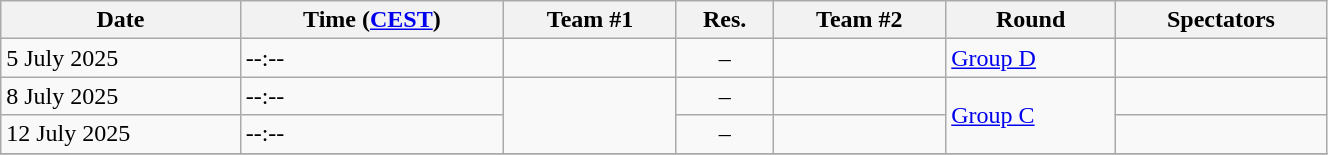<table class="wikitable" style="text-align: left;" width="70%">
<tr>
<th>Date</th>
<th>Time (<a href='#'>CEST</a>)</th>
<th>Team #1</th>
<th>Res.</th>
<th>Team #2</th>
<th>Round</th>
<th>Spectators</th>
</tr>
<tr>
<td>5 July 2025</td>
<td>--:--</td>
<td></td>
<td style="text-align:center;">–</td>
<td></td>
<td><a href='#'>Group D</a></td>
<td></td>
</tr>
<tr>
<td>8 July 2025</td>
<td>--:--</td>
<td rowspan=2></td>
<td style="text-align:center;">–</td>
<td></td>
<td rowspan=2><a href='#'>Group C</a></td>
<td></td>
</tr>
<tr>
<td>12 July 2025</td>
<td>--:--</td>
<td style="text-align:center;">–</td>
<td></td>
<td></td>
</tr>
<tr>
</tr>
</table>
